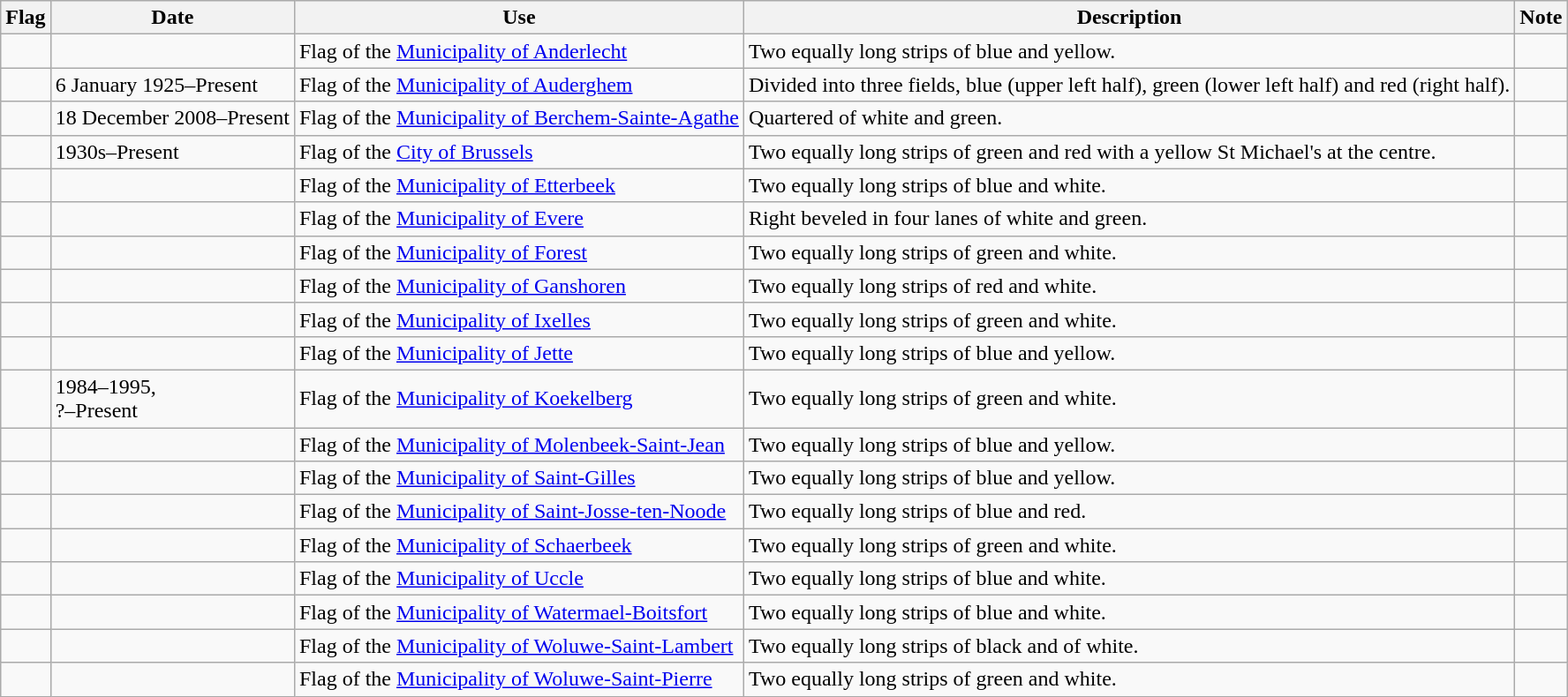<table class="wikitable">
<tr>
<th>Flag</th>
<th>Date</th>
<th>Use</th>
<th>Description</th>
<th>Note</th>
</tr>
<tr>
<td></td>
<td></td>
<td>Flag of the <a href='#'>Municipality of Anderlecht</a></td>
<td>Two equally long strips of blue and yellow.</td>
<td></td>
</tr>
<tr>
<td></td>
<td>6 January 1925–Present</td>
<td>Flag of the <a href='#'>Municipality of Auderghem</a></td>
<td>Divided into three fields, blue (upper left half), green (lower left half) and red (right half).</td>
<td></td>
</tr>
<tr>
<td></td>
<td>18 December 2008–Present</td>
<td>Flag of the <a href='#'>Municipality of Berchem-Sainte-Agathe</a></td>
<td>Quartered of white and green.</td>
<td></td>
</tr>
<tr>
<td></td>
<td>1930s–Present</td>
<td>Flag of the <a href='#'>City of Brussels</a></td>
<td>Two equally long strips of green and red with a yellow St Michael's at the centre.</td>
<td></td>
</tr>
<tr>
<td></td>
<td></td>
<td>Flag of the <a href='#'>Municipality of Etterbeek</a></td>
<td>Two equally long strips of blue and white.</td>
<td></td>
</tr>
<tr>
<td></td>
<td></td>
<td>Flag of the <a href='#'>Municipality of Evere</a></td>
<td>Right beveled in four lanes of white and green.</td>
<td></td>
</tr>
<tr>
<td></td>
<td></td>
<td>Flag of the <a href='#'>Municipality of Forest</a></td>
<td>Two equally long strips of green and white.</td>
<td></td>
</tr>
<tr>
<td></td>
<td></td>
<td>Flag of the <a href='#'>Municipality of Ganshoren</a></td>
<td>Two equally long strips of red and white.</td>
<td></td>
</tr>
<tr>
<td></td>
<td></td>
<td>Flag of the <a href='#'>Municipality of Ixelles</a></td>
<td>Two equally long strips of green and white.</td>
<td></td>
</tr>
<tr>
<td></td>
<td></td>
<td>Flag of the <a href='#'>Municipality of Jette</a></td>
<td>Two equally long strips of blue and yellow.</td>
<td></td>
</tr>
<tr>
<td></td>
<td>1984–1995,<br>?–Present</td>
<td>Flag of the <a href='#'>Municipality of Koekelberg</a></td>
<td>Two equally long strips of green and white.</td>
<td></td>
</tr>
<tr>
<td></td>
<td></td>
<td>Flag of the <a href='#'>Municipality of Molenbeek-Saint-Jean</a></td>
<td>Two equally long strips of blue and yellow.</td>
<td></td>
</tr>
<tr>
<td></td>
<td></td>
<td>Flag of the <a href='#'>Municipality of Saint-Gilles</a></td>
<td>Two equally long strips of blue and yellow.</td>
<td></td>
</tr>
<tr>
<td></td>
<td></td>
<td>Flag of the <a href='#'>Municipality of Saint-Josse-ten-Noode</a></td>
<td>Two equally long strips of blue and red.</td>
<td></td>
</tr>
<tr>
<td></td>
<td></td>
<td>Flag of the <a href='#'>Municipality of Schaerbeek</a></td>
<td>Two equally long strips of green and white.</td>
<td></td>
</tr>
<tr>
<td></td>
<td></td>
<td>Flag of the <a href='#'>Municipality of Uccle</a></td>
<td>Two equally long strips of blue and white.</td>
<td></td>
</tr>
<tr>
<td></td>
<td></td>
<td>Flag of the <a href='#'>Municipality of Watermael-Boitsfort</a></td>
<td>Two equally long strips of blue and white.</td>
<td></td>
</tr>
<tr>
<td></td>
<td></td>
<td>Flag of the <a href='#'>Municipality of Woluwe-Saint-Lambert</a></td>
<td>Two equally long strips of black and of white.</td>
<td></td>
</tr>
<tr>
<td></td>
<td></td>
<td>Flag of the <a href='#'>Municipality of Woluwe-Saint-Pierre</a></td>
<td>Two equally long strips of green and white.</td>
<td></td>
</tr>
</table>
